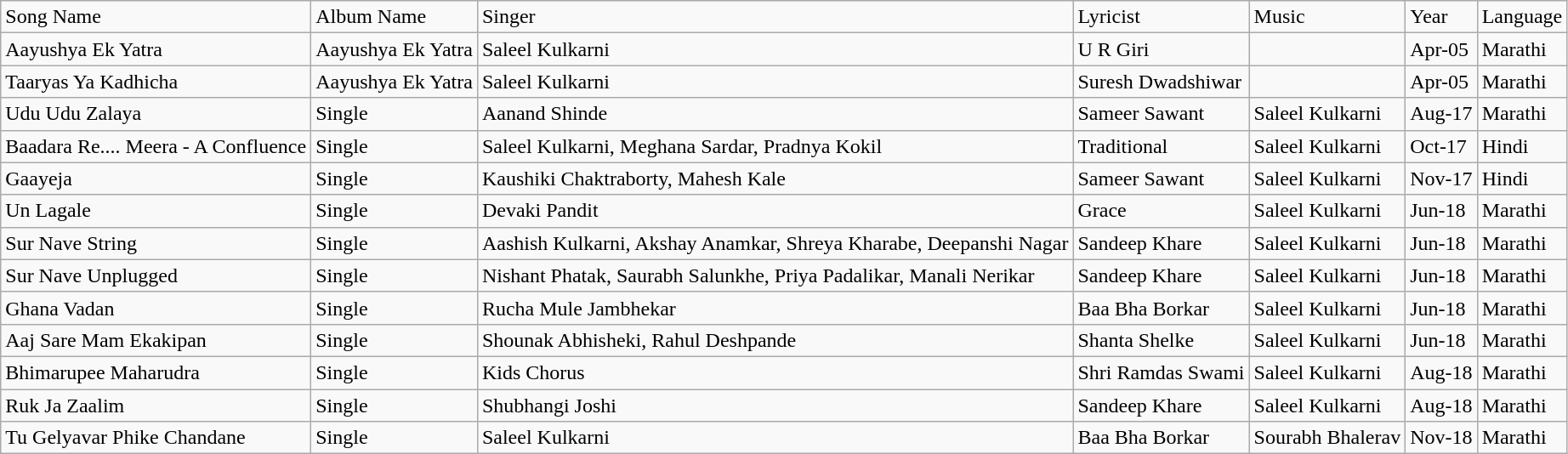<table class="wikitable">
<tr>
<td>Song Name</td>
<td>Album Name</td>
<td>Singer</td>
<td>Lyricist</td>
<td>Music</td>
<td>Year</td>
<td>Language</td>
</tr>
<tr>
<td>Aayushya Ek Yatra</td>
<td>Aayushya Ek Yatra</td>
<td>Saleel Kulkarni</td>
<td>U R Giri</td>
<td></td>
<td>Apr-05</td>
<td>Marathi</td>
</tr>
<tr>
<td>Taaryas Ya Kadhicha</td>
<td>Aayushya Ek Yatra</td>
<td>Saleel Kulkarni</td>
<td>Suresh Dwadshiwar</td>
<td></td>
<td>Apr-05</td>
<td>Marathi</td>
</tr>
<tr>
<td>Udu Udu Zalaya</td>
<td>Single</td>
<td>Aanand Shinde</td>
<td>Sameer Sawant</td>
<td>Saleel Kulkarni</td>
<td>Aug-17</td>
<td>Marathi</td>
</tr>
<tr>
<td>Baadara  Re.... Meera - A Confluence</td>
<td>Single</td>
<td>Saleel Kulkarni, Meghana Sardar,  Pradnya Kokil</td>
<td>Traditional</td>
<td>Saleel Kulkarni</td>
<td>Oct-17</td>
<td>Hindi</td>
</tr>
<tr>
<td>Gaayeja</td>
<td>Single</td>
<td>Kaushiki Chaktraborty, Mahesh  Kale</td>
<td>Sameer Sawant</td>
<td>Saleel Kulkarni</td>
<td>Nov-17</td>
<td>Hindi</td>
</tr>
<tr>
<td>Un Lagale</td>
<td>Single</td>
<td>Devaki Pandit</td>
<td>Grace</td>
<td>Saleel Kulkarni</td>
<td>Jun-18</td>
<td>Marathi</td>
</tr>
<tr>
<td>Sur Nave String</td>
<td>Single</td>
<td>Aashish Kulkarni, Akshay  Anamkar, Shreya Kharabe, Deepanshi Nagar</td>
<td>Sandeep Khare</td>
<td>Saleel Kulkarni</td>
<td>Jun-18</td>
<td>Marathi</td>
</tr>
<tr>
<td>Sur Nave Unplugged</td>
<td>Single</td>
<td>Nishant Phatak, Saurabh  Salunkhe, Priya Padalikar, Manali Nerikar</td>
<td>Sandeep Khare</td>
<td>Saleel Kulkarni</td>
<td>Jun-18</td>
<td>Marathi</td>
</tr>
<tr>
<td>Ghana Vadan</td>
<td>Single</td>
<td>Rucha Mule Jambhekar</td>
<td>Baa Bha Borkar</td>
<td>Saleel Kulkarni</td>
<td>Jun-18</td>
<td>Marathi</td>
</tr>
<tr>
<td>Aaj Sare Mam Ekakipan</td>
<td>Single</td>
<td>Shounak Abhisheki, Rahul  Deshpande</td>
<td>Shanta Shelke</td>
<td>Saleel Kulkarni</td>
<td>Jun-18</td>
<td>Marathi</td>
</tr>
<tr>
<td>Bhimarupee Maharudra</td>
<td>Single</td>
<td>Kids Chorus</td>
<td>Shri Ramdas Swami</td>
<td>Saleel Kulkarni</td>
<td>Aug-18</td>
<td>Marathi</td>
</tr>
<tr>
<td>Ruk Ja Zaalim</td>
<td>Single</td>
<td>Shubhangi Joshi</td>
<td>Sandeep Khare</td>
<td>Saleel Kulkarni</td>
<td>Aug-18</td>
<td>Marathi</td>
</tr>
<tr>
<td>Tu Gelyavar Phike Chandane</td>
<td>Single</td>
<td>Saleel Kulkarni</td>
<td>Baa Bha Borkar</td>
<td>Sourabh Bhalerav</td>
<td>Nov-18</td>
<td>Marathi</td>
</tr>
</table>
